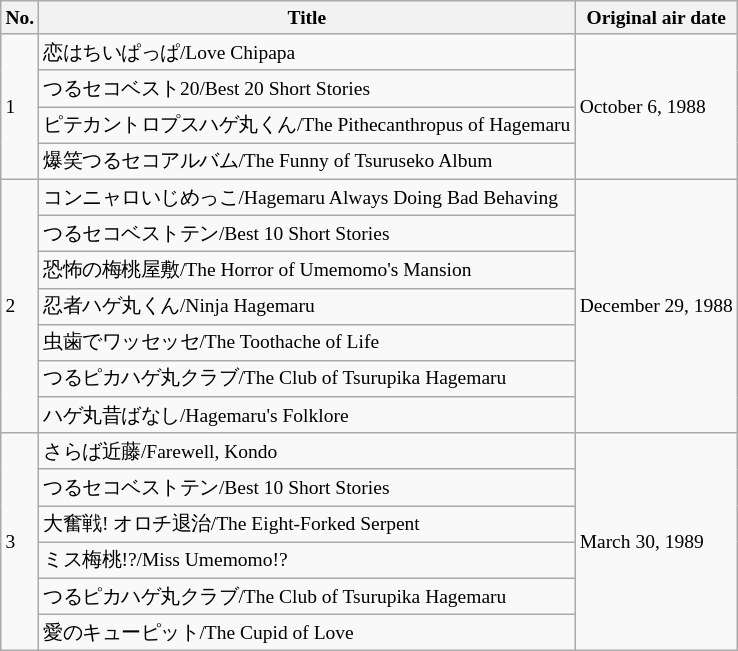<table class="wikitable" style="font-size:small">
<tr>
<th>No.</th>
<th>Title</th>
<th>Original air date</th>
</tr>
<tr>
<td rowspan="4">1</td>
<td>恋はちいぱっぱ/Love Chipapa</td>
<td rowspan="4">October 6, 1988</td>
</tr>
<tr>
<td>つるセコベスト20/Best 20 Short Stories</td>
</tr>
<tr>
<td>ピテカントロプスハゲ丸くん/The Pithecanthropus of Hagemaru</td>
</tr>
<tr>
<td>爆笑つるセコアルバム/The Funny of Tsuruseko Album</td>
</tr>
<tr>
<td rowspan="7">2</td>
<td>コンニャロいじめっこ/Hagemaru Always Doing Bad Behaving</td>
<td rowspan="7">December 29, 1988</td>
</tr>
<tr>
<td>つるセコベストテン/Best 10 Short Stories</td>
</tr>
<tr>
<td>恐怖の梅桃屋敷/The Horror of Umemomo's Mansion</td>
</tr>
<tr>
<td>忍者ハゲ丸くん/Ninja Hagemaru</td>
</tr>
<tr>
<td>虫歯でワッセッセ/The Toothache of Life</td>
</tr>
<tr>
<td>つるピカハゲ丸クラブ/The Club of Tsurupika Hagemaru</td>
</tr>
<tr>
<td>ハゲ丸昔ばなし/Hagemaru's Folklore</td>
</tr>
<tr>
<td rowspan="6">3</td>
<td>さらば近藤/Farewell, Kondo</td>
<td rowspan="6">March 30, 1989</td>
</tr>
<tr>
<td>つるセコベストテン/Best 10 Short Stories</td>
</tr>
<tr>
<td>大奮戦! オロチ退治/The Eight-Forked Serpent</td>
</tr>
<tr>
<td>ミス梅桃!?/Miss Umemomo!?</td>
</tr>
<tr>
<td>つるピカハゲ丸クラブ/The Club of Tsurupika Hagemaru</td>
</tr>
<tr>
<td>愛のキューピット/The Cupid of Love</td>
</tr>
</table>
